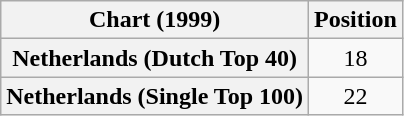<table class="wikitable sortable plainrowheaders" style="text-align:center">
<tr>
<th>Chart (1999)</th>
<th>Position</th>
</tr>
<tr>
<th scope="row">Netherlands (Dutch Top 40)</th>
<td>18</td>
</tr>
<tr>
<th scope="row">Netherlands (Single Top 100)</th>
<td>22</td>
</tr>
</table>
